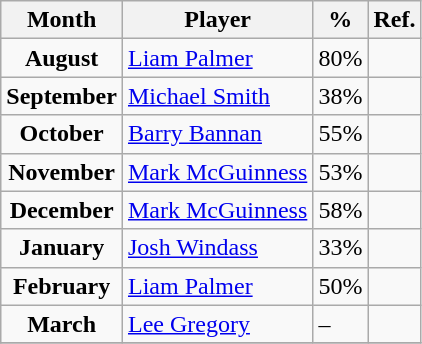<table class="wikitable">
<tr>
<th>Month</th>
<th>Player</th>
<th>%</th>
<th>Ref.</th>
</tr>
<tr>
<td align="center"><strong>August</strong></td>
<td> <a href='#'>Liam Palmer</a></td>
<td>80%</td>
<td align="center"></td>
</tr>
<tr>
<td align="center"><strong>September</strong></td>
<td> <a href='#'>Michael Smith</a></td>
<td>38%</td>
<td align="center"></td>
</tr>
<tr>
<td align="center"><strong>October</strong></td>
<td> <a href='#'>Barry Bannan</a></td>
<td>55%</td>
<td align="center"></td>
</tr>
<tr>
<td align="center"><strong>November</strong></td>
<td> <a href='#'>Mark McGuinness</a></td>
<td>53%</td>
<td align="center"></td>
</tr>
<tr>
<td align="center"><strong>December</strong></td>
<td> <a href='#'>Mark McGuinness</a></td>
<td>58%</td>
<td align="center"></td>
</tr>
<tr>
<td align="center"><strong>January</strong></td>
<td> <a href='#'>Josh Windass</a></td>
<td>33%</td>
<td align="center"></td>
</tr>
<tr>
<td align="center"><strong>February</strong></td>
<td> <a href='#'>Liam Palmer</a></td>
<td>50%</td>
<td align="center"></td>
</tr>
<tr>
<td align="center"><strong>March</strong></td>
<td> <a href='#'>Lee Gregory</a></td>
<td>–</td>
<td align="center"></td>
</tr>
<tr>
</tr>
</table>
